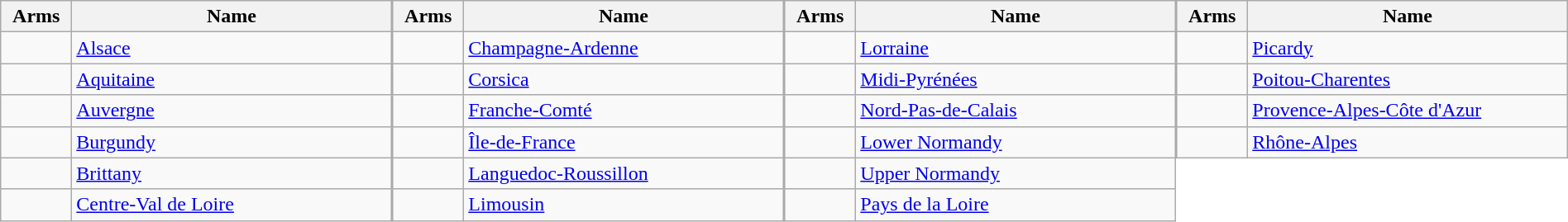<table width = "100%" cellpadding = 0 cellspacing = 0>
<tr>
<td width = "25%" valign = top><br><table class="wikitable" width = "100%">
<tr>
<th width=50px>Arms</th>
<th>Name</th>
</tr>
<tr>
<td></td>
<td><a href='#'>Alsace</a></td>
</tr>
<tr>
<td></td>
<td><a href='#'>Aquitaine</a></td>
</tr>
<tr>
<td></td>
<td><a href='#'>Auvergne</a></td>
</tr>
<tr>
<td></td>
<td><a href='#'>Burgundy</a></td>
</tr>
<tr>
<td></td>
<td><a href='#'>Brittany</a></td>
</tr>
<tr>
<td></td>
<td><a href='#'>Centre-Val de Loire</a></td>
</tr>
</table>
</td>
<td width = "25%" valign = top><br><table class="wikitable" width = "100%">
<tr>
<th width=50px>Arms</th>
<th>Name</th>
</tr>
<tr>
<td></td>
<td><a href='#'>Champagne-Ardenne</a></td>
</tr>
<tr>
<td></td>
<td><a href='#'>Corsica</a></td>
</tr>
<tr>
<td></td>
<td><a href='#'>Franche-Comté</a></td>
</tr>
<tr>
<td></td>
<td><a href='#'>Île-de-France</a></td>
</tr>
<tr>
<td></td>
<td><a href='#'>Languedoc-Roussillon</a></td>
</tr>
<tr>
<td></td>
<td><a href='#'>Limousin</a></td>
</tr>
</table>
</td>
<td width = "25%" valign = top><br><table class="wikitable" width = "100%">
<tr>
<th width=50px>Arms</th>
<th>Name</th>
</tr>
<tr>
<td></td>
<td><a href='#'>Lorraine</a></td>
</tr>
<tr>
<td></td>
<td><a href='#'>Midi-Pyrénées</a></td>
</tr>
<tr>
<td></td>
<td><a href='#'>Nord-Pas-de-Calais</a></td>
</tr>
<tr>
<td></td>
<td><a href='#'>Lower Normandy</a></td>
</tr>
<tr>
<td></td>
<td><a href='#'>Upper Normandy</a></td>
</tr>
<tr>
<td></td>
<td><a href='#'>Pays de la Loire</a></td>
</tr>
</table>
</td>
<td width = "25%" valign = top><br><table class="wikitable" width = "100%">
<tr>
<th width=50px>Arms</th>
<th>Name</th>
</tr>
<tr>
<td></td>
<td><a href='#'>Picardy</a></td>
</tr>
<tr>
<td></td>
<td><a href='#'>Poitou-Charentes</a></td>
</tr>
<tr>
<td></td>
<td><a href='#'>Provence-Alpes-Côte d'Azur</a></td>
</tr>
<tr>
<td></td>
<td><a href='#'>Rhône-Alpes</a></td>
</tr>
</table>
</td>
</tr>
</table>
